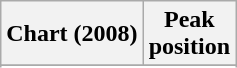<table class="wikitable">
<tr>
<th>Chart (2008)</th>
<th>Peak<br>position</th>
</tr>
<tr>
</tr>
<tr>
</tr>
</table>
